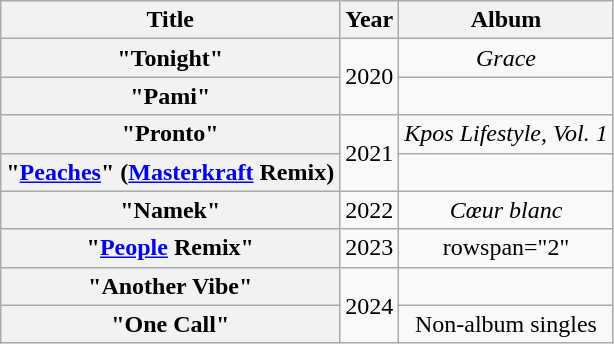<table class="wikitable plainrowheaders" style="text-align:center;">
<tr>
<th scope="col" rowspan="1">Title</th>
<th scope="col" rowspan="1">Year</th>
<th scope="col" rowspan="1">Album</th>
</tr>
<tr>
<th scope="row">"Tonight"<br></th>
<td rowspan="2">2020</td>
<td><em>Grace</em></td>
</tr>
<tr>
<th scope="row">"Pami"<br></th>
<td></td>
</tr>
<tr>
<th scope="row">"Pronto"<br></th>
<td rowspan="2">2021</td>
<td><em>Kpos Lifestyle, Vol. 1</em></td>
</tr>
<tr>
<th scope="row">"<a href='#'>Peaches</a>" (<a href='#'>Masterkraft</a> Remix)<br></th>
<td></td>
</tr>
<tr>
<th scope="row">"Namek"<br></th>
<td>2022</td>
<td><em>Cœur blanc</em></td>
</tr>
<tr>
<th scope="row">"<a href='#'>People</a> Remix"<br></th>
<td>2023</td>
<td>rowspan="2" </td>
</tr>
<tr>
<th scope="row">"Another Vibe"<br></th>
<td rowspan="2">2024</td>
</tr>
<tr>
<th scope="row">"One Call"<br></th>
<td>Non-album singles</td>
</tr>
</table>
